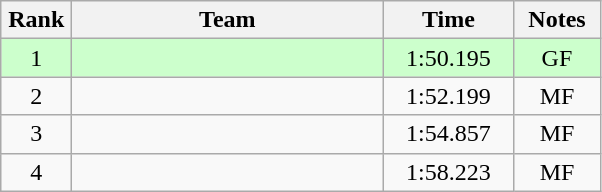<table class=wikitable style="text-align:center">
<tr>
<th width=40>Rank</th>
<th width=200>Team</th>
<th width=80>Time</th>
<th width=50>Notes</th>
</tr>
<tr style="background:#ccffcc;">
<td>1</td>
<td align=left></td>
<td>1:50.195</td>
<td>GF</td>
</tr>
<tr>
<td>2</td>
<td align=left></td>
<td>1:52.199</td>
<td>MF</td>
</tr>
<tr>
<td>3</td>
<td align=left></td>
<td>1:54.857</td>
<td>MF</td>
</tr>
<tr>
<td>4</td>
<td align=left></td>
<td>1:58.223</td>
<td>MF</td>
</tr>
</table>
